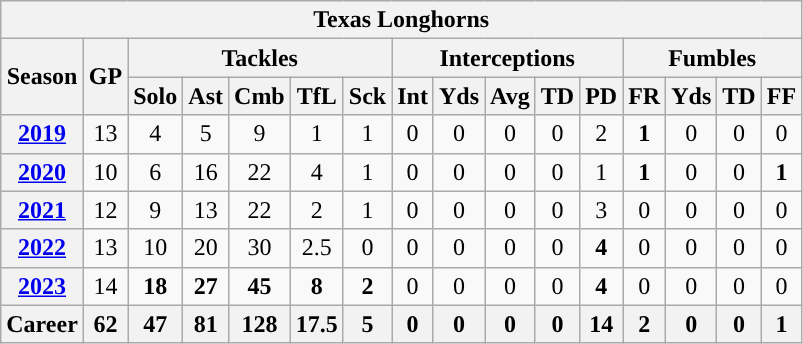<table class="wikitable" style="text-align:center;">
<tr>
<th colspan="16">Texas Longhorns</th>
</tr>
<tr>
<th rowspan="2">Season</th>
<th rowspan="2">GP</th>
<th colspan="5">Tackles</th>
<th colspan="5">Interceptions</th>
<th colspan="4">Fumbles</th>
</tr>
<tr>
<th>Solo</th>
<th>Ast</th>
<th>Cmb</th>
<th>TfL</th>
<th>Sck</th>
<th>Int</th>
<th>Yds</th>
<th>Avg</th>
<th>TD</th>
<th>PD</th>
<th>FR</th>
<th>Yds</th>
<th>TD</th>
<th>FF</th>
</tr>
<tr>
<th><a href='#'>2019</a></th>
<td>13</td>
<td>4</td>
<td>5</td>
<td>9</td>
<td>1</td>
<td>1</td>
<td>0</td>
<td>0</td>
<td>0</td>
<td>0</td>
<td>2</td>
<td><strong>1</strong></td>
<td>0</td>
<td>0</td>
<td>0</td>
</tr>
<tr>
<th><a href='#'>2020</a></th>
<td>10</td>
<td>6</td>
<td>16</td>
<td>22</td>
<td>4</td>
<td>1</td>
<td>0</td>
<td>0</td>
<td>0</td>
<td>0</td>
<td>1</td>
<td><strong>1</strong></td>
<td>0</td>
<td>0</td>
<td><strong>1</strong></td>
</tr>
<tr>
<th><a href='#'>2021</a></th>
<td>12</td>
<td>9</td>
<td>13</td>
<td>22</td>
<td>2</td>
<td>1</td>
<td>0</td>
<td>0</td>
<td>0</td>
<td>0</td>
<td>3</td>
<td>0</td>
<td>0</td>
<td>0</td>
<td>0</td>
</tr>
<tr>
<th><a href='#'>2022</a></th>
<td>13</td>
<td>10</td>
<td>20</td>
<td>30</td>
<td>2.5</td>
<td>0</td>
<td>0</td>
<td>0</td>
<td>0</td>
<td>0</td>
<td><strong>4</strong></td>
<td>0</td>
<td>0</td>
<td>0</td>
<td>0</td>
</tr>
<tr>
<th><a href='#'>2023</a></th>
<td>14</td>
<td><strong>18</strong></td>
<td><strong>27</strong></td>
<td><strong>45</strong></td>
<td><strong>8</strong></td>
<td><strong>2</strong></td>
<td>0</td>
<td>0</td>
<td>0</td>
<td>0</td>
<td><strong>4</strong></td>
<td>0</td>
<td>0</td>
<td>0</td>
<td>0</td>
</tr>
<tr>
<th>Career</th>
<th>62</th>
<th>47</th>
<th>81</th>
<th>128</th>
<th>17.5</th>
<th>5</th>
<th>0</th>
<th>0</th>
<th>0</th>
<th>0</th>
<th>14</th>
<th>2</th>
<th>0</th>
<th>0</th>
<th>1</th>
</tr>
</table>
